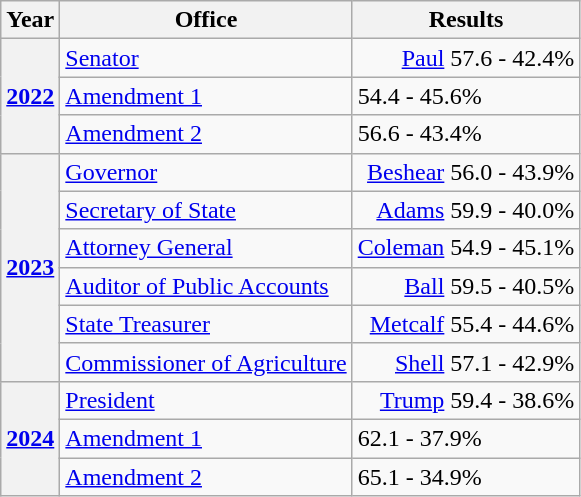<table class=wikitable>
<tr>
<th>Year</th>
<th>Office</th>
<th>Results</th>
</tr>
<tr>
<th rowspan=3><a href='#'>2022</a></th>
<td><a href='#'>Senator</a></td>
<td align="right" ><a href='#'>Paul</a> 57.6 - 42.4%</td>
</tr>
<tr>
<td><a href='#'>Amendment 1</a></td>
<td> 54.4 - 45.6%</td>
</tr>
<tr>
<td><a href='#'>Amendment 2</a></td>
<td> 56.6 - 43.4%</td>
</tr>
<tr>
<th rowspan=6><a href='#'>2023</a></th>
<td><a href='#'>Governor</a></td>
<td align="right" ><a href='#'>Beshear</a> 56.0 - 43.9%</td>
</tr>
<tr>
<td><a href='#'>Secretary of State</a></td>
<td align="right" ><a href='#'>Adams</a> 59.9 - 40.0%</td>
</tr>
<tr>
<td><a href='#'>Attorney General</a></td>
<td align="right" ><a href='#'>Coleman</a> 54.9 - 45.1%</td>
</tr>
<tr>
<td><a href='#'>Auditor of Public Accounts</a></td>
<td align="right" ><a href='#'>Ball</a> 59.5 - 40.5%</td>
</tr>
<tr>
<td><a href='#'>State Treasurer</a></td>
<td align="right" ><a href='#'>Metcalf</a> 55.4 - 44.6%</td>
</tr>
<tr>
<td><a href='#'>Commissioner of Agriculture</a></td>
<td align="right" ><a href='#'>Shell</a> 57.1 - 42.9%</td>
</tr>
<tr>
<th rowspan=3><a href='#'>2024</a></th>
<td><a href='#'>President</a></td>
<td align="right" ><a href='#'>Trump</a> 59.4 - 38.6%</td>
</tr>
<tr>
<td><a href='#'>Amendment 1</a></td>
<td> 62.1 - 37.9%</td>
</tr>
<tr>
<td><a href='#'>Amendment 2</a></td>
<td> 65.1 - 34.9%</td>
</tr>
</table>
